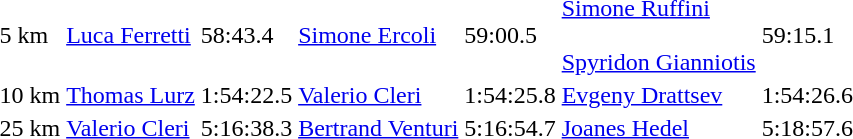<table>
<tr>
<td>5 km</td>
<td><a href='#'>Luca Ferretti</a> <br> </td>
<td>58:43.4</td>
<td><a href='#'>Simone Ercoli</a> <br> </td>
<td>59:00.5</td>
<td><a href='#'>Simone Ruffini</a> <br> <br><a href='#'>Spyridon Gianniotis</a> <br> </td>
<td>59:15.1</td>
</tr>
<tr>
<td>10 km</td>
<td><a href='#'>Thomas Lurz</a> <br> </td>
<td>1:54:22.5</td>
<td><a href='#'>Valerio Cleri</a> <br> </td>
<td>1:54:25.8</td>
<td><a href='#'>Evgeny Drattsev</a> <br> </td>
<td>1:54:26.6</td>
</tr>
<tr>
<td>25 km</td>
<td><a href='#'>Valerio Cleri</a> <br> </td>
<td>5:16:38.3</td>
<td><a href='#'>Bertrand Venturi</a> <br> </td>
<td>5:16:54.7</td>
<td><a href='#'>Joanes Hedel</a> <br> </td>
<td>5:18:57.6</td>
</tr>
</table>
